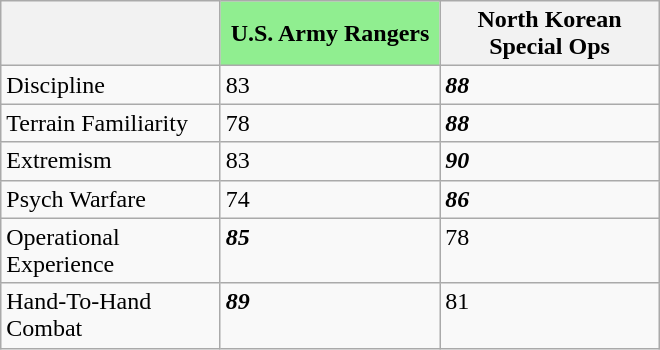<table class="wikitable" style="text-align:left; width:440px; height:200px">
<tr>
<th style="width:120px;"></th>
<th style="width:120px; background:lightgreen;">U.S. Army Rangers</th>
<th style="width:120px;">North Korean Special Ops</th>
</tr>
<tr valign="top">
<td>Discipline</td>
<td>83</td>
<td><strong><em>88</em></strong></td>
</tr>
<tr valign="top">
<td>Terrain Familiarity</td>
<td>78</td>
<td><strong><em>88</em></strong></td>
</tr>
<tr valign="top">
<td>Extremism</td>
<td>83</td>
<td><strong><em>90</em></strong></td>
</tr>
<tr valign="top">
<td>Psych Warfare</td>
<td>74</td>
<td><strong><em>86</em></strong></td>
</tr>
<tr valign="top">
<td>Operational Experience</td>
<td><strong><em>85</em></strong></td>
<td>78</td>
</tr>
<tr valign="top">
<td>Hand-To-Hand Combat</td>
<td><strong><em>89</em></strong></td>
<td>81</td>
</tr>
</table>
